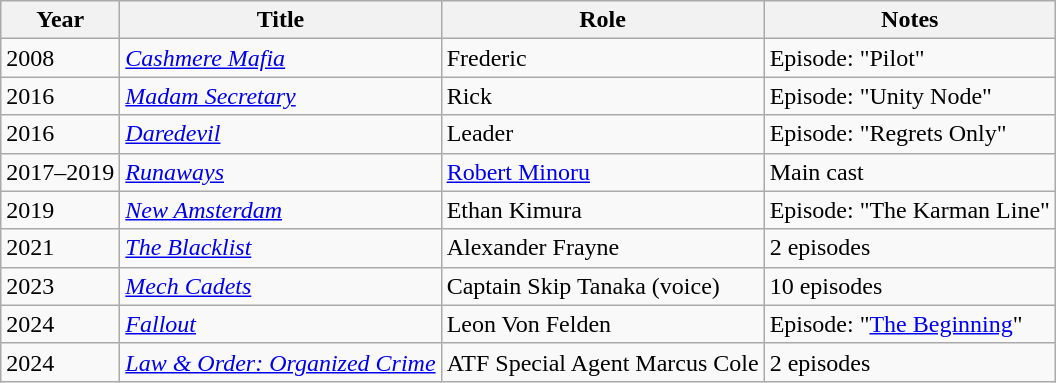<table class="wikitable sortable">
<tr>
<th>Year</th>
<th>Title</th>
<th>Role</th>
<th>Notes</th>
</tr>
<tr>
<td>2008</td>
<td><em><a href='#'>Cashmere Mafia</a></em></td>
<td>Frederic</td>
<td>Episode: "Pilot"</td>
</tr>
<tr>
<td>2016</td>
<td><em><a href='#'>Madam Secretary</a></em></td>
<td>Rick</td>
<td>Episode: "Unity Node"</td>
</tr>
<tr>
<td>2016</td>
<td><em><a href='#'>Daredevil</a></em></td>
<td>Leader</td>
<td>Episode: "Regrets Only"</td>
</tr>
<tr>
<td>2017–2019</td>
<td><em><a href='#'>Runaways</a></em></td>
<td><a href='#'>Robert Minoru</a></td>
<td>Main cast</td>
</tr>
<tr>
<td>2019</td>
<td><em><a href='#'>New Amsterdam</a></em></td>
<td>Ethan Kimura</td>
<td>Episode: "The Karman Line"</td>
</tr>
<tr>
<td>2021</td>
<td><em><a href='#'>The Blacklist</a></em></td>
<td>Alexander Frayne</td>
<td>2 episodes</td>
</tr>
<tr>
<td>2023</td>
<td><em><a href='#'>Mech Cadets</a></em></td>
<td>Captain Skip Tanaka (voice)</td>
<td>10 episodes</td>
</tr>
<tr>
<td>2024</td>
<td><em><a href='#'>Fallout</a></em></td>
<td>Leon Von Felden</td>
<td>Episode: "<a href='#'>The Beginning</a>"</td>
</tr>
<tr>
<td>2024</td>
<td><em><a href='#'>Law & Order: Organized Crime</a></em></td>
<td>ATF Special Agent Marcus Cole</td>
<td>2 episodes</td>
</tr>
</table>
